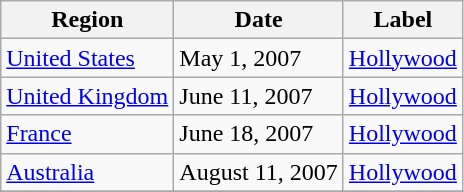<table class="wikitable">
<tr>
<th>Region</th>
<th>Date</th>
<th>Label</th>
</tr>
<tr>
<td><a href='#'>United States</a></td>
<td style="text-align:left;">May 1, 2007</td>
<td><a href='#'>Hollywood</a></td>
</tr>
<tr>
<td><a href='#'>United Kingdom</a></td>
<td style="text-align:left;">June 11, 2007</td>
<td><a href='#'>Hollywood</a></td>
</tr>
<tr>
<td><a href='#'>France</a></td>
<td style="text-align:left;">June 18, 2007</td>
<td><a href='#'>Hollywood</a></td>
</tr>
<tr>
<td><a href='#'>Australia</a></td>
<td style="text-align:left;">August 11, 2007</td>
<td><a href='#'>Hollywood</a></td>
</tr>
<tr>
</tr>
</table>
